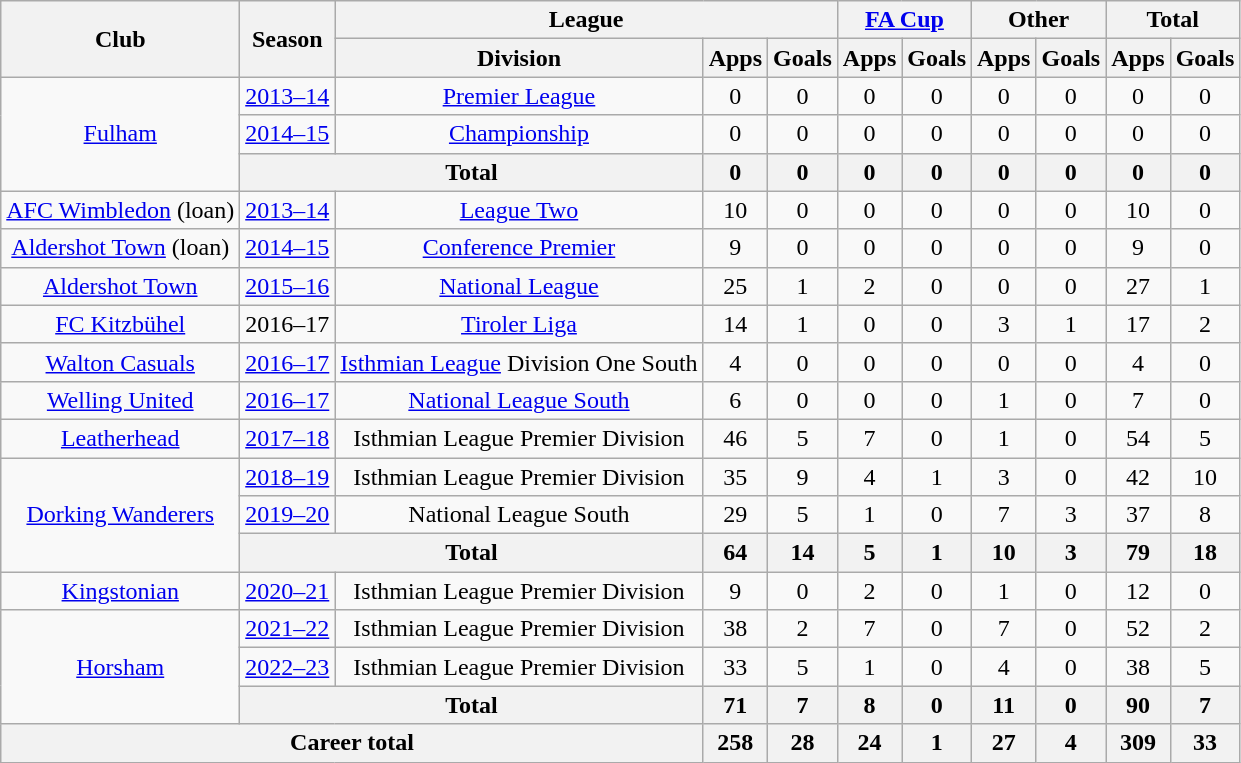<table class="wikitable" style="text-align: center;">
<tr>
<th rowspan="2">Club</th>
<th rowspan="2">Season</th>
<th colspan="3">League</th>
<th colspan="2"><a href='#'>FA Cup</a></th>
<th colspan="2">Other</th>
<th colspan="2">Total</th>
</tr>
<tr>
<th>Division</th>
<th>Apps</th>
<th>Goals</th>
<th>Apps</th>
<th>Goals</th>
<th>Apps</th>
<th>Goals</th>
<th>Apps</th>
<th>Goals</th>
</tr>
<tr>
<td rowspan="3"><a href='#'>Fulham</a></td>
<td><a href='#'>2013–14</a></td>
<td><a href='#'>Premier League</a></td>
<td>0</td>
<td>0</td>
<td>0</td>
<td>0</td>
<td>0</td>
<td>0</td>
<td>0</td>
<td>0</td>
</tr>
<tr>
<td><a href='#'>2014–15</a></td>
<td><a href='#'>Championship</a></td>
<td>0</td>
<td>0</td>
<td>0</td>
<td>0</td>
<td>0</td>
<td>0</td>
<td>0</td>
<td>0</td>
</tr>
<tr>
<th colspan="2">Total</th>
<th>0</th>
<th>0</th>
<th>0</th>
<th>0</th>
<th>0</th>
<th>0</th>
<th>0</th>
<th>0</th>
</tr>
<tr>
<td><a href='#'>AFC Wimbledon</a> (loan)</td>
<td><a href='#'>2013–14</a></td>
<td><a href='#'>League Two</a></td>
<td>10</td>
<td>0</td>
<td>0</td>
<td>0</td>
<td>0</td>
<td>0</td>
<td>10</td>
<td>0</td>
</tr>
<tr>
<td><a href='#'>Aldershot Town</a> (loan)</td>
<td><a href='#'>2014–15</a></td>
<td><a href='#'>Conference Premier</a></td>
<td>9</td>
<td>0</td>
<td>0</td>
<td>0</td>
<td>0</td>
<td>0</td>
<td>9</td>
<td>0</td>
</tr>
<tr>
<td><a href='#'>Aldershot Town</a></td>
<td><a href='#'>2015–16</a></td>
<td><a href='#'>National League</a></td>
<td>25</td>
<td>1</td>
<td>2</td>
<td>0</td>
<td>0</td>
<td>0</td>
<td>27</td>
<td>1</td>
</tr>
<tr>
<td><a href='#'>FC Kitzbühel</a></td>
<td>2016–17</td>
<td><a href='#'>Tiroler Liga</a></td>
<td>14</td>
<td>1</td>
<td>0</td>
<td>0</td>
<td>3</td>
<td>1</td>
<td>17</td>
<td>2</td>
</tr>
<tr>
<td><a href='#'>Walton Casuals</a></td>
<td><a href='#'>2016–17</a></td>
<td><a href='#'>Isthmian League</a> Division One South</td>
<td>4</td>
<td>0</td>
<td>0</td>
<td>0</td>
<td>0</td>
<td>0</td>
<td>4</td>
<td>0</td>
</tr>
<tr>
<td><a href='#'>Welling United</a></td>
<td><a href='#'>2016–17</a></td>
<td><a href='#'>National League South</a></td>
<td>6</td>
<td>0</td>
<td>0</td>
<td>0</td>
<td>1</td>
<td>0</td>
<td>7</td>
<td>0</td>
</tr>
<tr>
<td><a href='#'>Leatherhead</a></td>
<td><a href='#'>2017–18</a></td>
<td>Isthmian League Premier Division</td>
<td>46</td>
<td>5</td>
<td>7</td>
<td>0</td>
<td>1</td>
<td>0</td>
<td>54</td>
<td>5</td>
</tr>
<tr>
<td rowspan="3"><a href='#'>Dorking Wanderers</a></td>
<td><a href='#'>2018–19</a></td>
<td>Isthmian League Premier Division</td>
<td>35</td>
<td>9</td>
<td>4</td>
<td>1</td>
<td>3</td>
<td>0</td>
<td>42</td>
<td>10</td>
</tr>
<tr>
<td><a href='#'>2019–20</a></td>
<td>National League South</td>
<td>29</td>
<td>5</td>
<td>1</td>
<td>0</td>
<td>7</td>
<td>3</td>
<td>37</td>
<td>8</td>
</tr>
<tr>
<th colspan="2">Total</th>
<th>64</th>
<th>14</th>
<th>5</th>
<th>1</th>
<th>10</th>
<th>3</th>
<th>79</th>
<th>18</th>
</tr>
<tr>
<td><a href='#'>Kingstonian</a></td>
<td><a href='#'>2020–21</a></td>
<td>Isthmian League Premier Division</td>
<td>9</td>
<td>0</td>
<td>2</td>
<td>0</td>
<td>1</td>
<td>0</td>
<td>12</td>
<td>0</td>
</tr>
<tr>
<td rowspan="3"><a href='#'>Horsham</a></td>
<td><a href='#'>2021–22</a></td>
<td>Isthmian League Premier Division</td>
<td>38</td>
<td>2</td>
<td>7</td>
<td>0</td>
<td>7</td>
<td>0</td>
<td>52</td>
<td>2</td>
</tr>
<tr>
<td><a href='#'>2022–23</a></td>
<td>Isthmian League Premier Division</td>
<td>33</td>
<td>5</td>
<td>1</td>
<td>0</td>
<td>4</td>
<td>0</td>
<td>38</td>
<td>5</td>
</tr>
<tr>
<th colspan="2">Total</th>
<th>71</th>
<th>7</th>
<th>8</th>
<th>0</th>
<th>11</th>
<th>0</th>
<th>90</th>
<th>7</th>
</tr>
<tr>
<th colspan="3">Career total</th>
<th>258</th>
<th>28</th>
<th>24</th>
<th>1</th>
<th>27</th>
<th>4</th>
<th>309</th>
<th>33</th>
</tr>
</table>
